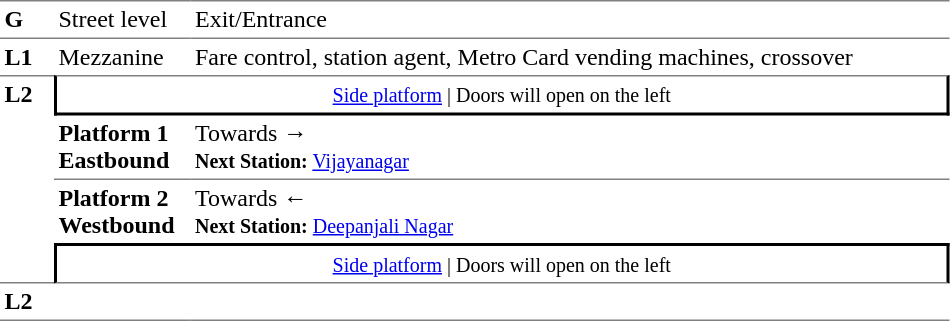<table table border=0 cellspacing=0 cellpadding=3>
<tr>
<td style="border-bottom:solid 1px gray;border-top:solid 1px gray;" width=30 valign=top><strong>G</strong></td>
<td style="border-top:solid 1px gray;border-bottom:solid 1px gray;" width=85 valign=top>Street level</td>
<td style="border-top:solid 1px gray;border-bottom:solid 1px gray;" width=500 valign=top>Exit/Entrance</td>
</tr>
<tr>
<td valign=top><strong>L1</strong></td>
<td valign=top>Mezzanine</td>
<td valign=top>Fare control, station agent, Metro Card vending machines, crossover<br></td>
</tr>
<tr>
<td style="border-top:solid 1px gray;border-bottom:solid 1px gray;" width=30 rowspan=4 valign=top><strong>L2</strong></td>
<td style="border-top:solid 1px gray;border-right:solid 2px black;border-left:solid 2px black;border-bottom:solid 2px black;text-align:center;" colspan=2><small><a href='#'>Side platform</a> | Doors will open on the left </small></td>
</tr>
<tr>
<td style="border-bottom:solid 1px gray;" width=85><span><strong>Platform 1</strong><br><strong>Eastbound</strong></span></td>
<td style="border-bottom:solid 1px gray;" width=500>Towards → <br><small><strong>Next Station:</strong> <a href='#'>Vijayanagar</a></small></td>
</tr>
<tr>
<td><span><strong>Platform 2</strong><br><strong>Westbound</strong></span></td>
<td>Towards ← <br><small><strong>Next Station:</strong> <a href='#'>Deepanjali Nagar</a></small></td>
</tr>
<tr>
<td style="border-top:solid 2px black;border-right:solid 2px black;border-left:solid 2px black;border-bottom:solid 1px gray;" colspan=2  align=center><small><a href='#'>Side platform</a> | Doors will open on the left </small></td>
</tr>
<tr>
<td style="border-bottom:solid 1px gray;" width=30 rowspan=2 valign=top><strong>L2</strong></td>
<td style="border-bottom:solid 1px gray;" width=85></td>
<td style="border-bottom:solid 1px gray;" width=500></td>
</tr>
<tr>
</tr>
</table>
